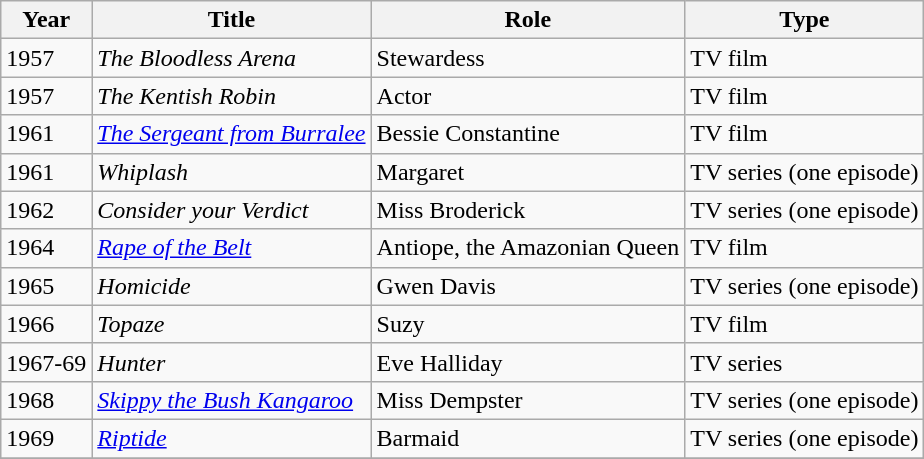<table class="wikitable">
<tr>
<th>Year</th>
<th>Title</th>
<th>Role</th>
<th>Type</th>
</tr>
<tr>
<td>1957</td>
<td><em>The Bloodless Arena</em></td>
<td>Stewardess</td>
<td>TV film</td>
</tr>
<tr>
<td>1957</td>
<td><em>The Kentish Robin</em></td>
<td>Actor</td>
<td>TV film</td>
</tr>
<tr>
<td>1961</td>
<td><em><a href='#'>The Sergeant from Burralee</a></em></td>
<td>Bessie Constantine</td>
<td>TV film</td>
</tr>
<tr>
<td>1961</td>
<td><em>Whiplash</em></td>
<td>Margaret</td>
<td>TV series (one episode)</td>
</tr>
<tr>
<td>1962</td>
<td><em>Consider your Verdict</em></td>
<td>Miss Broderick</td>
<td>TV series (one episode)</td>
</tr>
<tr>
<td>1964</td>
<td><em><a href='#'>Rape of the Belt</a></em></td>
<td>Antiope, the Amazonian Queen</td>
<td>TV film</td>
</tr>
<tr>
<td>1965</td>
<td><em>Homicide</em></td>
<td>Gwen Davis</td>
<td>TV series (one episode)</td>
</tr>
<tr>
<td>1966</td>
<td><em>Topaze</em></td>
<td>Suzy</td>
<td>TV film</td>
</tr>
<tr>
<td>1967-69</td>
<td><em>Hunter</em></td>
<td>Eve Halliday</td>
<td>TV series</td>
</tr>
<tr>
<td>1968</td>
<td><em><a href='#'>Skippy the Bush Kangaroo</a></em></td>
<td>Miss Dempster</td>
<td>TV series (one episode)</td>
</tr>
<tr>
<td>1969</td>
<td><em><a href='#'>Riptide</a></em></td>
<td>Barmaid</td>
<td>TV series (one episode)</td>
</tr>
<tr>
</tr>
</table>
